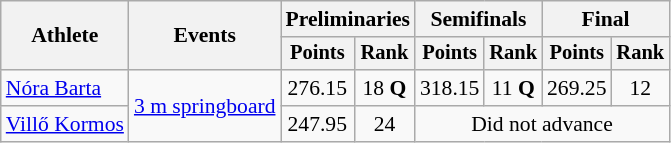<table class=wikitable style="font-size:90%">
<tr>
<th rowspan="2">Athlete</th>
<th rowspan="2">Events</th>
<th colspan="2">Preliminaries</th>
<th colspan="2">Semifinals</th>
<th colspan="2">Final</th>
</tr>
<tr style="font-size:95%">
<th>Points</th>
<th>Rank</th>
<th>Points</th>
<th>Rank</th>
<th>Points</th>
<th>Rank</th>
</tr>
<tr align=center>
<td align=left><a href='#'>Nóra Barta</a></td>
<td align=left rowspan=2><a href='#'>3 m springboard</a></td>
<td>276.15</td>
<td>18 <strong>Q</strong></td>
<td>318.15</td>
<td>11 <strong>Q</strong></td>
<td>269.25</td>
<td>12</td>
</tr>
<tr align=center>
<td align=left><a href='#'>Villő Kormos</a></td>
<td>247.95</td>
<td>24</td>
<td colspan=4>Did not advance</td>
</tr>
</table>
